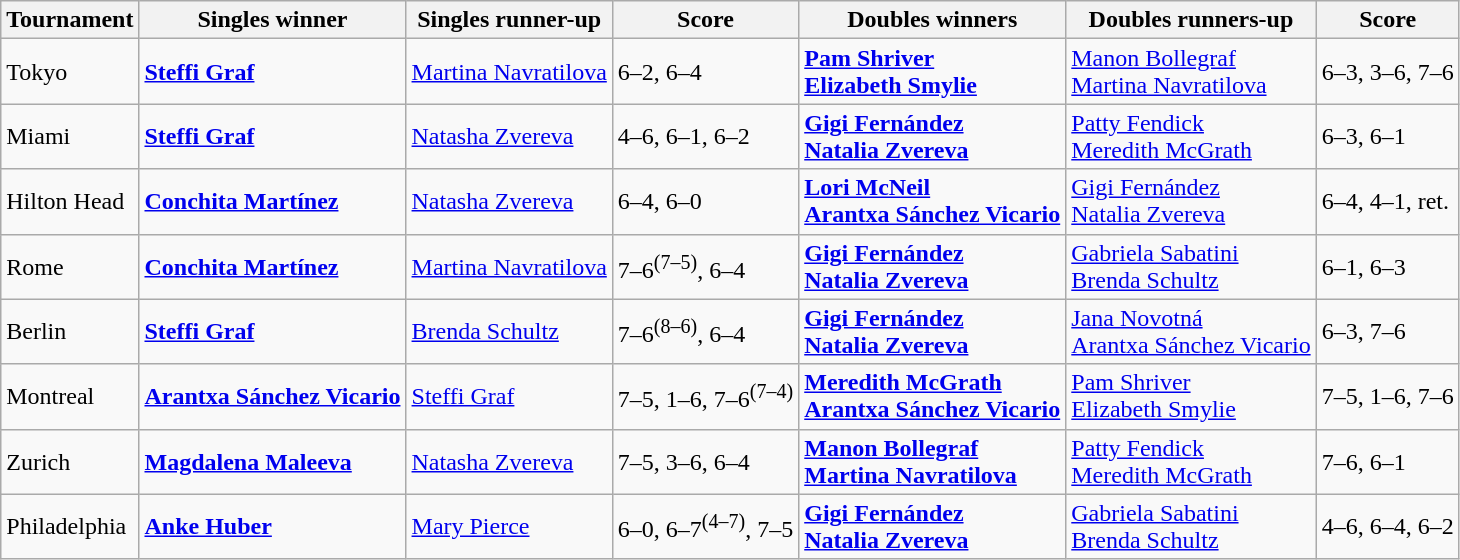<table class="wikitable">
<tr>
<th>Tournament</th>
<th>Singles winner</th>
<th>Singles runner-up</th>
<th>Score</th>
<th>Doubles winners</th>
<th>Doubles runners-up</th>
<th>Score</th>
</tr>
<tr>
<td>Tokyo</td>
<td> <strong><a href='#'>Steffi Graf</a></strong></td>
<td> <a href='#'>Martina Navratilova</a></td>
<td>6–2, 6–4</td>
<td> <strong><a href='#'>Pam Shriver</a></strong> <br>  <strong><a href='#'>Elizabeth Smylie</a></strong></td>
<td> <a href='#'>Manon Bollegraf</a> <br>  <a href='#'>Martina Navratilova</a></td>
<td>6–3, 3–6, 7–6</td>
</tr>
<tr>
<td>Miami</td>
<td> <strong><a href='#'>Steffi Graf</a></strong></td>
<td> <a href='#'>Natasha Zvereva</a></td>
<td>4–6, 6–1, 6–2</td>
<td> <strong><a href='#'>Gigi Fernández</a></strong> <br>  <strong><a href='#'>Natalia Zvereva</a></strong></td>
<td> <a href='#'>Patty Fendick</a> <br>  <a href='#'>Meredith McGrath</a></td>
<td>6–3, 6–1</td>
</tr>
<tr>
<td>Hilton Head</td>
<td> <strong><a href='#'>Conchita Martínez</a></strong></td>
<td> <a href='#'>Natasha Zvereva</a></td>
<td>6–4, 6–0</td>
<td> <strong><a href='#'>Lori McNeil</a></strong> <br>  <strong><a href='#'>Arantxa Sánchez Vicario</a></strong></td>
<td> <a href='#'>Gigi Fernández</a> <br>  <a href='#'>Natalia Zvereva</a></td>
<td>6–4, 4–1, ret.</td>
</tr>
<tr>
<td>Rome</td>
<td> <strong><a href='#'>Conchita Martínez</a></strong></td>
<td> <a href='#'>Martina Navratilova</a></td>
<td>7–6<sup>(7–5)</sup>, 6–4</td>
<td> <strong><a href='#'>Gigi Fernández</a></strong> <br>  <strong><a href='#'>Natalia Zvereva</a></strong></td>
<td> <a href='#'>Gabriela Sabatini</a> <br>  <a href='#'>Brenda Schultz</a></td>
<td>6–1, 6–3</td>
</tr>
<tr>
<td>Berlin</td>
<td> <strong><a href='#'>Steffi Graf</a></strong></td>
<td> <a href='#'>Brenda Schultz</a></td>
<td>7–6<sup>(8–6)</sup>, 6–4</td>
<td> <strong><a href='#'>Gigi Fernández</a></strong> <br>  <strong><a href='#'>Natalia Zvereva</a></strong></td>
<td> <a href='#'>Jana Novotná</a> <br>  <a href='#'>Arantxa Sánchez Vicario</a></td>
<td>6–3, 7–6</td>
</tr>
<tr>
<td>Montreal</td>
<td> <strong><a href='#'>Arantxa Sánchez Vicario</a></strong></td>
<td> <a href='#'>Steffi Graf</a></td>
<td>7–5, 1–6, 7–6<sup>(7–4)</sup></td>
<td> <strong><a href='#'>Meredith McGrath</a></strong> <br>  <strong><a href='#'>Arantxa Sánchez Vicario</a></strong></td>
<td> <a href='#'>Pam Shriver</a> <br>  <a href='#'>Elizabeth Smylie</a></td>
<td>7–5, 1–6, 7–6</td>
</tr>
<tr>
<td>Zurich</td>
<td> <strong><a href='#'>Magdalena Maleeva</a></strong></td>
<td> <a href='#'>Natasha Zvereva</a></td>
<td>7–5, 3–6, 6–4</td>
<td> <strong><a href='#'>Manon Bollegraf</a></strong> <br>  <strong><a href='#'>Martina Navratilova</a></strong></td>
<td> <a href='#'>Patty Fendick</a> <br>  <a href='#'>Meredith McGrath</a></td>
<td>7–6, 6–1</td>
</tr>
<tr>
<td>Philadelphia</td>
<td> <strong><a href='#'>Anke Huber</a></strong></td>
<td> <a href='#'>Mary Pierce</a></td>
<td>6–0, 6–7<sup>(4–7)</sup>, 7–5</td>
<td> <strong><a href='#'>Gigi Fernández</a></strong> <br>  <strong><a href='#'>Natalia Zvereva</a></strong></td>
<td> <a href='#'>Gabriela Sabatini</a> <br>  <a href='#'>Brenda Schultz</a></td>
<td>4–6, 6–4, 6–2</td>
</tr>
</table>
